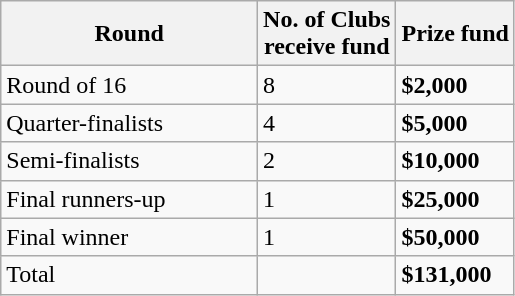<table class="wikitable">
<tr>
<th>Round</th>
<th>No. of Clubs<br>receive fund</th>
<th>Prize fund</th>
</tr>
<tr>
<td width=50%>Round of 16</td>
<td>8</td>
<td><strong>$2,000</strong></td>
</tr>
<tr>
<td>Quarter-finalists</td>
<td>4</td>
<td><strong>$5,000</strong></td>
</tr>
<tr>
<td>Semi-finalists</td>
<td>2</td>
<td><strong>$10,000</strong></td>
</tr>
<tr>
<td>Final runners-up</td>
<td>1</td>
<td><strong>$25,000</strong></td>
</tr>
<tr>
<td>Final winner</td>
<td>1</td>
<td><strong>$50,000</strong></td>
</tr>
<tr>
<td>Total</td>
<td></td>
<td><strong>$131,000</strong></td>
</tr>
</table>
